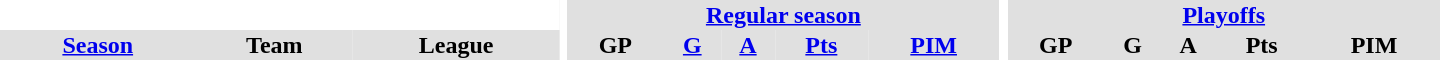<table border="0" cellpadding="1" cellspacing="0" style="text-align:center; width:60em">
<tr bgcolor="#e0e0e0">
<th colspan="3" bgcolor="#ffffff"></th>
<th rowspan="99" bgcolor="#ffffff"></th>
<th colspan="5"><a href='#'>Regular season</a></th>
<th rowspan="99" bgcolor="#ffffff"></th>
<th colspan="5"><a href='#'>Playoffs</a></th>
</tr>
<tr bgcolor="#e0e0e0">
<th><a href='#'>Season</a></th>
<th>Team</th>
<th>League</th>
<th>GP</th>
<th><a href='#'>G</a></th>
<th><a href='#'>A</a></th>
<th><a href='#'>Pts</a></th>
<th><a href='#'>PIM</a></th>
<th>GP</th>
<th>G</th>
<th>A</th>
<th>Pts</th>
<th>PIM</th>
</tr>
</table>
